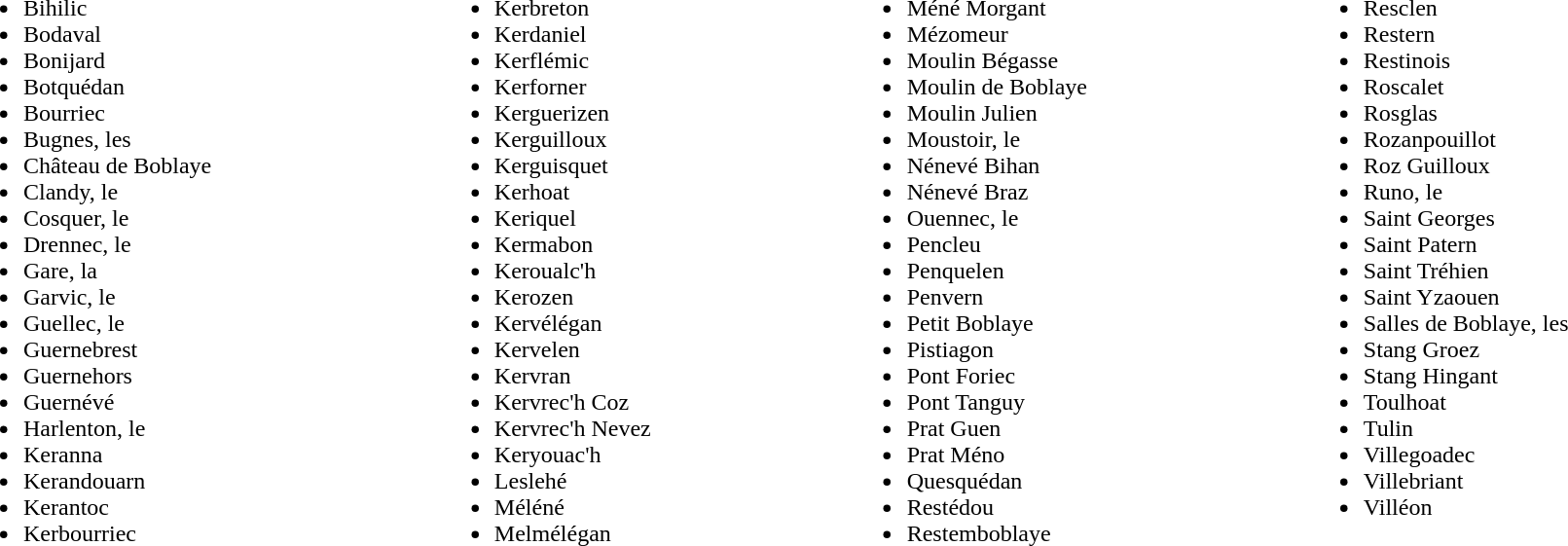<table cellpadding="2" cellspacing="2" border="0" style="width: 100%;">
<tr valign="top">
<td><br><ul><li>Bihilic</li><li>Bodaval</li><li>Bonijard</li><li>Botquédan</li><li>Bourriec</li><li>Bugnes, les</li><li>Château de Boblaye</li><li>Clandy, le</li><li>Cosquer, le</li><li>Drennec, le</li><li>Gare, la</li><li>Garvic, le</li><li>Guellec, le</li><li>Guernebrest</li><li>Guernehors</li><li>Guernévé</li><li>Harlenton, le</li><li>Keranna</li><li>Kerandouarn</li><li>Kerantoc</li><li>Kerbourriec</li></ul></td>
<td><br><ul><li>Kerbreton</li><li>Kerdaniel</li><li>Kerflémic</li><li>Kerforner</li><li>Kerguerizen</li><li>Kerguilloux</li><li>Kerguisquet</li><li>Kerhoat</li><li>Keriquel</li><li>Kermabon</li><li>Keroualc'h</li><li>Kerozen</li><li>Kervélégan</li><li>Kervelen</li><li>Kervran</li><li>Kervrec'h Coz</li><li>Kervrec'h Nevez</li><li>Keryouac'h</li><li>Leslehé</li><li>Méléné</li><li>Melmélégan</li></ul></td>
<td><br><ul><li>Méné Morgant</li><li>Mézomeur</li><li>Moulin Bégasse</li><li>Moulin de Boblaye</li><li>Moulin Julien</li><li>Moustoir, le</li><li>Nénevé Bihan</li><li>Nénevé Braz</li><li>Ouennec, le</li><li>Pencleu</li><li>Penquelen</li><li>Penvern</li><li>Petit Boblaye</li><li>Pistiagon</li><li>Pont Foriec</li><li>Pont Tanguy</li><li>Prat Guen</li><li>Prat Méno</li><li>Quesquédan</li><li>Restédou</li><li>Restemboblaye</li></ul></td>
<td><br><ul><li>Resclen</li><li>Restern</li><li>Restinois</li><li>Roscalet</li><li>Rosglas</li><li>Rozanpouillot</li><li>Roz Guilloux</li><li>Runo, le</li><li>Saint Georges</li><li>Saint Patern</li><li>Saint Tréhien</li><li>Saint Yzaouen</li><li>Salles de Boblaye, les</li><li>Stang Groez</li><li>Stang Hingant</li><li>Toulhoat</li><li>Tulin</li><li>Villegoadec</li><li>Villebriant</li><li>Villéon</li></ul></td>
</tr>
</table>
